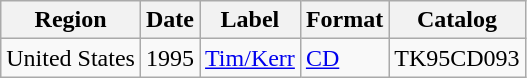<table class="wikitable">
<tr>
<th>Region</th>
<th>Date</th>
<th>Label</th>
<th>Format</th>
<th>Catalog</th>
</tr>
<tr>
<td>United States</td>
<td>1995</td>
<td><a href='#'>Tim/Kerr</a></td>
<td><a href='#'>CD</a></td>
<td>TK95CD093</td>
</tr>
</table>
